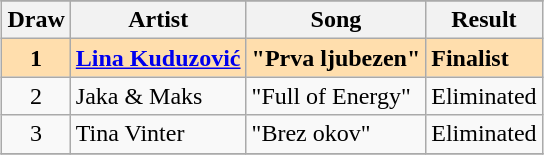<table class="sortable wikitable" style="margin: 1em auto 1em auto">
<tr>
</tr>
<tr>
<th>Draw</th>
<th>Artist</th>
<th>Song</th>
<th>Result</th>
</tr>
<tr bgcolor="#ffdead">
<td align="center"><strong>1</strong></td>
<td><strong><a href='#'>Lina Kuduzović</a></strong></td>
<td><strong>"Prva ljubezen"</strong></td>
<td><strong>Finalist</strong></td>
</tr>
<tr>
<td align="center">2</td>
<td>Jaka & Maks</td>
<td>"Full of Energy"</td>
<td>Eliminated</td>
</tr>
<tr>
<td align="center">3</td>
<td>Tina Vinter</td>
<td>"Brez okov"</td>
<td>Eliminated</td>
</tr>
<tr>
</tr>
</table>
